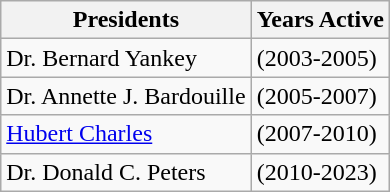<table class="wikitable">
<tr>
<th>Presidents</th>
<th>Years Active</th>
</tr>
<tr>
<td>Dr. Bernard Yankey</td>
<td>(2003-2005)</td>
</tr>
<tr>
<td>Dr. Annette J. Bardouille</td>
<td>(2005-2007)</td>
</tr>
<tr>
<td><a href='#'>Hubert Charles</a></td>
<td>(2007-2010)</td>
</tr>
<tr>
<td>Dr. Donald C. Peters</td>
<td>(2010-2023)</td>
</tr>
</table>
